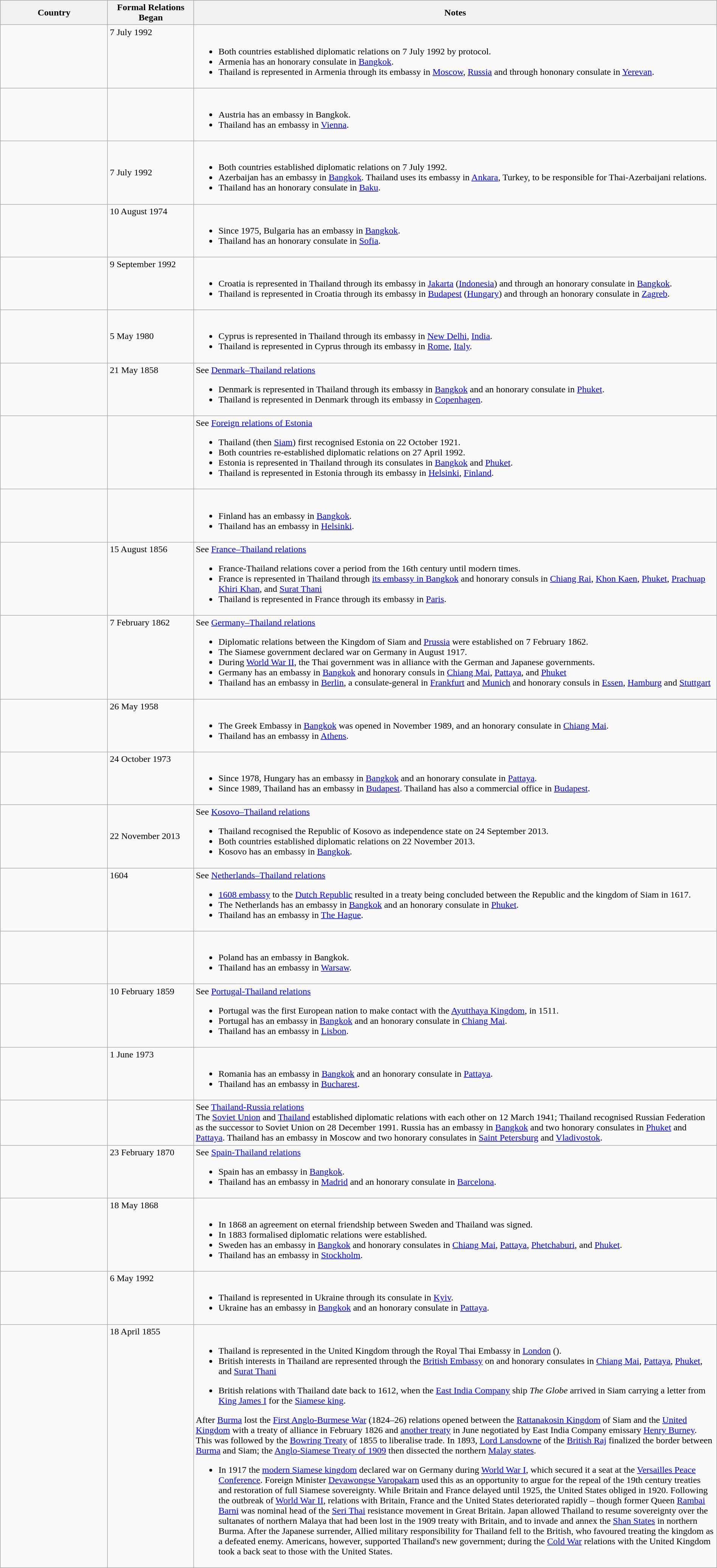<table class="wikitable sortable" style="width:100%; margin:auto;">
<tr>
<th style="width:15%;">Country</th>
<th style="width:12%;">Formal Relations Began</th>
<th>Notes</th>
</tr>
<tr valign="top">
<td></td>
<td>7 July 1992</td>
<td><br><ul><li>Both countries established diplomatic relations on 7 July 1992 by protocol.</li><li>Armenia has an honorary consulate in <a href='#'>Bangkok</a>.</li><li>Thailand is represented in Armenia through its embassy in <a href='#'>Moscow</a>, <a href='#'>Russia</a> and through hononary consulate in <a href='#'>Yerevan</a>.</li></ul></td>
</tr>
<tr valign="top">
<td></td>
<td></td>
<td><br><ul><li>Austria has an embassy in Bangkok.</li><li>Thailand has an embassy in <a href='#'>Vienna</a>.</li></ul></td>
</tr>
<tr>
<td></td>
<td>7 July 1992</td>
<td><br><ul><li>Both countries established diplomatic relations on 7 July 1992.</li><li>Azerbaijan has an embassy in <a href='#'>Bangkok</a>. Thailand uses its embassy in <a href='#'>Ankara</a>, Turkey, to be responsible for Thai-Azerbaijani relations.</li><li>Thailand has an honorary consulate in <a href='#'>Baku</a>.</li></ul></td>
</tr>
<tr valign="top">
<td></td>
<td>10 August 1974</td>
<td><br><ul><li>Since 1975, Bulgaria has an embassy in <a href='#'>Bangkok</a>.</li><li>Thailand has an honorary consulate in <a href='#'>Sofia</a>.</li></ul></td>
</tr>
<tr valign="top">
<td></td>
<td>9 September 1992</td>
<td><br><ul><li>Croatia is represented in Thailand through its embassy in <a href='#'>Jakarta</a> (<a href='#'>Indonesia</a>) and through an honorary consulate in <a href='#'>Bangkok</a>.</li><li>Thailand is represented in Croatia through its embassy in <a href='#'>Budapest</a> (<a href='#'>Hungary</a>) and through an honorary consulate in <a href='#'>Zagreb</a>.</li></ul></td>
</tr>
<tr -valign="top">
<td></td>
<td>5 May 1980</td>
<td><br><ul><li>Cyprus is represented in Thailand through its embassy in <a href='#'>New Delhi</a>, <a href='#'>India</a>.</li><li>Thailand is represented in Cyprus through its embassy in <a href='#'>Rome</a>, <a href='#'>Italy</a>.</li></ul></td>
</tr>
<tr valign="top">
<td></td>
<td>21 May 1858</td>
<td>See <a href='#'>Denmark–Thailand relations</a><br><ul><li>Denmark is represented in Thailand through its embassy in <a href='#'>Bangkok</a> and an honorary consulate in <a href='#'>Phuket</a>.</li><li>Thailand is represented in Denmark through its embassy in <a href='#'>Copenhagen</a>.</li></ul></td>
</tr>
<tr -valign="top">
<td></td>
<td></td>
<td>See <a href='#'>Foreign relations of Estonia</a><br><ul><li>Thailand (then <a href='#'>Siam</a>) first recognised Estonia on 22 October 1921.</li><li>Both countries re-established diplomatic relations on 27 April 1992.</li><li>Estonia is represented in Thailand through its consulates in <a href='#'>Bangkok</a> and <a href='#'>Phuket</a>.</li><li>Thailand is represented in Estonia through its embassy in <a href='#'>Helsinki</a>, <a href='#'>Finland</a>.</li></ul></td>
</tr>
<tr valign="top">
<td></td>
<td></td>
<td><br><ul><li>Finland has an embassy in <a href='#'>Bangkok</a>.</li><li>Thailand has an embassy in <a href='#'>Helsinki</a>.</li></ul></td>
</tr>
<tr valign="top">
<td></td>
<td>15 August 1856</td>
<td>See <a href='#'>France–Thailand relations</a><br><ul><li>France-Thailand relations cover a period from the 16th century until modern times.</li><li>France is represented in Thailand through <a href='#'>its embassy in Bangkok</a> and honorary consuls in <a href='#'>Chiang Rai</a>, <a href='#'>Khon Kaen</a>, <a href='#'>Phuket</a>, <a href='#'>Prachuap Khiri Khan</a>, and <a href='#'>Surat Thani</a></li><li>Thailand is represented in France through its embassy in <a href='#'>Paris</a>.</li></ul></td>
</tr>
<tr valign="top">
<td></td>
<td>7 February 1862</td>
<td>See <a href='#'>Germany–Thailand relations</a><br><ul><li>Diplomatic relations between the Kingdom of Siam and <a href='#'>Prussia</a> were established on 7 February 1862.</li><li>The Siamese government declared war on Germany in August 1917.</li><li>During <a href='#'>World War II</a>, the Thai government was in alliance with the German and Japanese governments.</li><li>Germany has an embassy in <a href='#'>Bangkok</a> and honorary consuls in <a href='#'>Chiang Mai</a>, <a href='#'>Pattaya</a>, and <a href='#'>Phuket</a></li><li>Thailand has an embassy in <a href='#'>Berlin</a>, a consulate-general in <a href='#'>Frankfurt</a> and <a href='#'>Munich</a> and honorary consuls in <a href='#'>Essen</a>, <a href='#'>Hamburg</a> and <a href='#'>Stuttgart</a></li></ul></td>
</tr>
<tr valign="top">
<td></td>
<td>26 May 1958</td>
<td><br><ul><li>The Greek Embassy in <a href='#'>Bangkok</a> was opened in November 1989, and an honorary consulate in <a href='#'>Chiang Mai</a>.</li><li>Thailand has an embassy in <a href='#'>Athens</a>.</li></ul></td>
</tr>
<tr valign="top">
<td></td>
<td>24 October 1973</td>
<td><br><ul><li>Since 1978, Hungary has an embassy in <a href='#'>Bangkok</a> and an honorary consulate in <a href='#'>Pattaya</a>.</li><li>Since 1989, Thailand has an embassy in <a href='#'>Budapest</a>. Thailand has also a commercial office in <a href='#'>Budapest</a>.</li></ul></td>
</tr>
<tr>
<td></td>
<td>22 November 2013</td>
<td>See <a href='#'>Kosovo–Thailand relations</a><br><ul><li>Thailand recognised the Republic of Kosovo as independence state on 24 September 2013.</li><li>Both countries established diplomatic relations on 22 November 2013.</li><li>Kosovo has an embassy in <a href='#'>Bangkok</a>.</li></ul></td>
</tr>
<tr valign="top">
<td></td>
<td>1604</td>
<td>See <a href='#'>Netherlands–Thailand relations</a><br><ul><li><a href='#'>1608 embassy</a> to the <a href='#'>Dutch Republic</a> resulted in a treaty being concluded between the Republic and the kingdom of Siam in 1617.</li><li>The Netherlands has an embassy in <a href='#'>Bangkok</a> and an honorary consulate in <a href='#'>Phuket</a>.</li><li>Thailand has an embassy in <a href='#'>The Hague</a>.</li></ul></td>
</tr>
<tr valign="top">
<td></td>
<td></td>
<td><br><ul><li>Poland has an embassy in Bangkok.</li><li>Thailand has an embassy in <a href='#'>Warsaw</a>.</li></ul></td>
</tr>
<tr valign="top">
<td></td>
<td>10 February 1859</td>
<td>See <a href='#'>Portugal-Thailand relations</a><br><ul><li>Portugal was the first European nation to make contact with the <a href='#'>Ayutthaya Kingdom</a>, in 1511.</li><li>Portugal has an embassy in <a href='#'>Bangkok</a> and an honorary consulate in <a href='#'>Chiang Mai</a>.</li><li>Thailand has an embassy in <a href='#'>Lisbon</a>.</li></ul></td>
</tr>
<tr valign="top">
<td></td>
<td>1 June 1973</td>
<td><br><ul><li>Romania has an embassy in <a href='#'>Bangkok</a> and an honorary consulate in <a href='#'>Pattaya</a>.</li><li>Thailand has an embassy in <a href='#'>Bucharest</a>.</li></ul></td>
</tr>
<tr valign="top">
<td></td>
<td></td>
<td>See <a href='#'>Thailand-Russia relations</a><br>
The <a href='#'>Soviet Union</a> and <a href='#'>Thailand</a> established diplomatic relations with each other on 12 March 1941; Thailand recognised Russian Federation as the successor to Soviet Union on 28 December 1991.  Russia has an embassy in <a href='#'>Bangkok</a> and two honorary consulates in <a href='#'>Phuket</a> and <a href='#'>Pattaya</a>. Thailand has an embassy in Moscow and two honorary consulates in <a href='#'>Saint Petersburg</a> and <a href='#'>Vladivostok</a>.</td>
</tr>
<tr valign="top">
<td></td>
<td>23 February 1870</td>
<td>See <a href='#'>Spain-Thailand relations</a><br><ul><li>Spain has an embassy in <a href='#'>Bangkok</a>.</li><li>Thailand has an embassy in <a href='#'>Madrid</a> and an honorary consulate in <a href='#'>Barcelona</a>.</li></ul></td>
</tr>
<tr valign="top">
<td></td>
<td>18 May 1868</td>
<td><br><ul><li>In 1868 an agreement on eternal friendship between Sweden and Thailand was signed.</li><li>In 1883 formalised diplomatic relations were established.</li><li>Sweden has an embassy in <a href='#'>Bangkok</a> and honorary consulates in <a href='#'>Chiang Mai</a>, <a href='#'>Pattaya</a>, <a href='#'>Phetchaburi</a>, and <a href='#'>Phuket</a>.</li><li>Thailand has an embassy in <a href='#'>Stockholm</a>.</li></ul></td>
</tr>
<tr valign="top">
<td></td>
<td>6 May 1992</td>
<td><br><ul><li>Thailand is represented in Ukraine through its consulate in <a href='#'>Kyiv</a>.</li><li>Ukraine has an embassy in <a href='#'>Bangkok</a> and an honorary consulate in <a href='#'>Pattaya</a>.</li></ul></td>
</tr>
<tr valign="top">
<td></td>
<td>18 April 1855</td>
<td><br><ul><li>Thailand is represented in the United Kingdom through the Royal Thai Embassy in <a href='#'>London</a> ().</li><li>British interests in Thailand are represented through the <a href='#'>British Embassy</a> on  and honorary consulates in <a href='#'>Chiang Mai</a>, <a href='#'>Pattaya</a>, <a href='#'>Phuket</a>, and <a href='#'>Surat Thani</a></li></ul><ul><li>British relations with Thailand date back to 1612, when the <a href='#'>East India Company</a> ship <em>The Globe</em> arrived in Siam carrying a letter from <a href='#'>King James I</a> for the <a href='#'>Siamese king</a>.</li></ul>After <a href='#'>Burma</a> lost the <a href='#'>First Anglo-Burmese War</a> (1824–26) relations opened between the <a href='#'>Rattanakosin Kingdom</a> of Siam and the <a href='#'>United Kingdom</a> with a treaty of alliance in February 1826 and <a href='#'>another treaty</a> in June negotiated by East India Company emissary <a href='#'>Henry Burney</a>. This was followed by the <a href='#'>Bowring Treaty</a> of 1855 to liberalise trade. In 1893, <a href='#'>Lord Lansdowne</a> of the <a href='#'>British Raj</a> finalized the border between <a href='#'>Burma</a> and Siam; the <a href='#'>Anglo-Siamese Treaty of 1909</a> then dissected the northern <a href='#'>Malay states</a>.<ul><li>In 1917 the <a href='#'>modern Siamese kingdom</a> declared war on Germany during <a href='#'>World War I</a>, which secured it a seat at the <a href='#'>Versailles Peace Conference</a>. Foreign Minister <a href='#'>Devawongse Varopakarn</a> used this as an opportunity to argue for the repeal of the 19th century treaties and restoration of full Siamese sovereignty. While Britain and France delayed until 1925, the United States obliged in 1920.  Following the outbreak of <a href='#'>World War II</a>, relations with Britain, France and the United States deteriorated rapidly – though former Queen <a href='#'>Rambai Barni</a> was nominal head of the <a href='#'>Seri Thai</a> resistance movement in Great Britain. Japan allowed Thailand to resume sovereignty over the sultanates of northern Malaya that had been lost in the 1909 treaty with Britain, and to invade and annex the <a href='#'>Shan States</a> in northern Burma. After the Japanese surrender, Allied military responsibility for Thailand fell to the British, who favoured treating the kingdom as a defeated enemy. Americans, however, supported Thailand's new government; during the <a href='#'>Cold War</a> relations with the United Kingdom took a back seat to those with the United States.</li></ul></td>
</tr>
</table>
